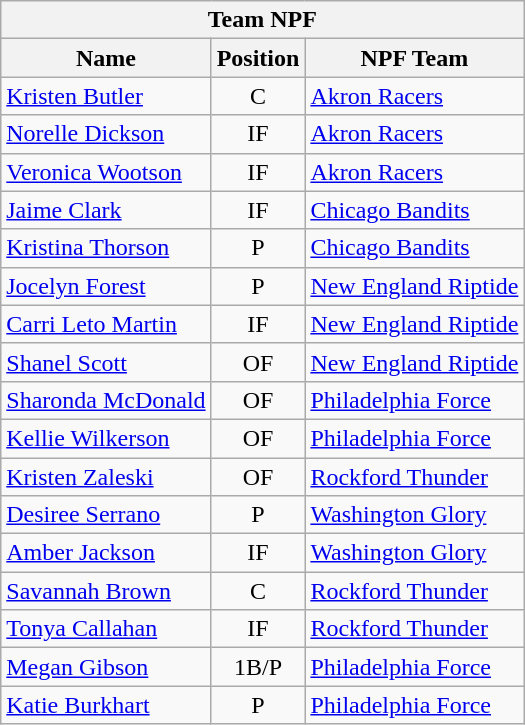<table class="wikitable">
<tr>
<th colspan=3>Team NPF</th>
</tr>
<tr>
<th>Name</th>
<th>Position</th>
<th>NPF Team</th>
</tr>
<tr>
<td><a href='#'>Kristen Butler</a></td>
<td align=center>C</td>
<td><a href='#'>Akron Racers</a></td>
</tr>
<tr>
<td><a href='#'>Norelle Dickson</a></td>
<td align=center>IF</td>
<td><a href='#'>Akron Racers</a></td>
</tr>
<tr>
<td><a href='#'>Veronica Wootson</a></td>
<td align=center>IF</td>
<td><a href='#'>Akron Racers</a></td>
</tr>
<tr>
<td><a href='#'>Jaime Clark</a></td>
<td align=center>IF</td>
<td><a href='#'>Chicago Bandits</a></td>
</tr>
<tr>
<td><a href='#'>Kristina Thorson</a></td>
<td align=center>P</td>
<td><a href='#'>Chicago Bandits</a></td>
</tr>
<tr>
<td><a href='#'>Jocelyn Forest</a></td>
<td align=center>P</td>
<td><a href='#'>New England Riptide</a></td>
</tr>
<tr>
<td><a href='#'>Carri Leto Martin</a></td>
<td align=center>IF</td>
<td><a href='#'>New England Riptide</a></td>
</tr>
<tr>
<td><a href='#'>Shanel Scott</a></td>
<td align=center>OF</td>
<td><a href='#'>New England Riptide</a></td>
</tr>
<tr>
<td><a href='#'>Sharonda McDonald</a></td>
<td align=center>OF</td>
<td><a href='#'>Philadelphia Force</a></td>
</tr>
<tr>
<td><a href='#'>Kellie Wilkerson</a></td>
<td align=center>OF</td>
<td><a href='#'>Philadelphia Force</a></td>
</tr>
<tr>
<td><a href='#'>Kristen Zaleski</a></td>
<td align=center>OF</td>
<td><a href='#'>Rockford Thunder</a></td>
</tr>
<tr>
<td><a href='#'>Desiree Serrano</a></td>
<td align=center>P</td>
<td><a href='#'>Washington Glory</a></td>
</tr>
<tr>
<td><a href='#'>Amber Jackson</a></td>
<td align=center>IF</td>
<td><a href='#'>Washington Glory</a></td>
</tr>
<tr>
<td><a href='#'>Savannah Brown</a></td>
<td align=center>C</td>
<td><a href='#'>Rockford Thunder</a></td>
</tr>
<tr>
<td><a href='#'>Tonya Callahan</a></td>
<td align=center>IF</td>
<td><a href='#'>Rockford Thunder</a></td>
</tr>
<tr>
<td><a href='#'>Megan Gibson</a></td>
<td align=center>1B/P</td>
<td><a href='#'>Philadelphia Force</a></td>
</tr>
<tr>
<td><a href='#'>Katie Burkhart</a></td>
<td align=center>P</td>
<td><a href='#'>Philadelphia Force</a></td>
</tr>
</table>
